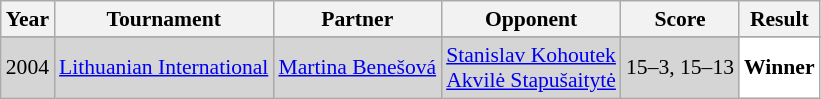<table class="sortable wikitable" style="font-size: 90%;">
<tr>
<th>Year</th>
<th>Tournament</th>
<th>Partner</th>
<th>Opponent</th>
<th>Score</th>
<th>Result</th>
</tr>
<tr>
</tr>
<tr style="background:#D5D5D5">
<td align="center">2004</td>
<td align="left"><a href='#'>Lithuanian International</a></td>
<td align="left"> <a href='#'>Martina Benešová</a></td>
<td align="left"> <a href='#'>Stanislav Kohoutek</a><br> <a href='#'>Akvilė Stapušaitytė</a></td>
<td align="left">15–3, 15–13</td>
<td style="text-align:left; background:white"> <strong>Winner</strong></td>
</tr>
</table>
